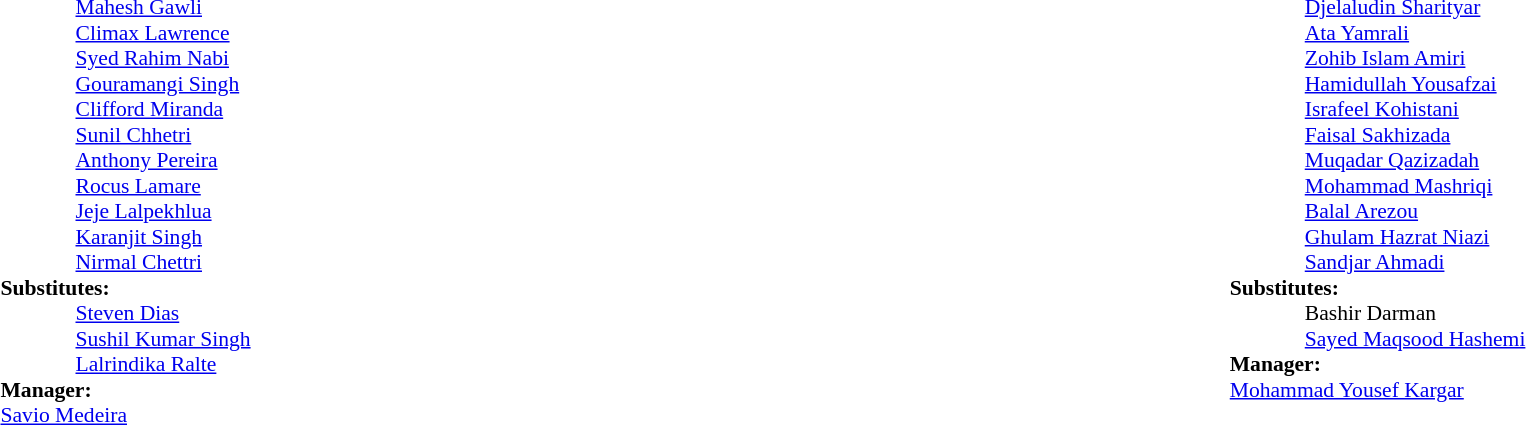<table width="100%">
<tr>
<td valign="top" width="50%"><br><table style="font-size: 90%" cellspacing="0" cellpadding="0">
<tr>
<td colspan="4"></td>
</tr>
<tr>
<th width="25"></th>
<th width="25"></th>
<th width="200"></th>
<th></th>
</tr>
<tr>
<td></td>
<td></td>
<td><a href='#'>Mahesh Gawli</a></td>
</tr>
<tr>
<td></td>
<td></td>
<td><a href='#'>Climax Lawrence</a></td>
</tr>
<tr>
<td></td>
<td></td>
<td><a href='#'>Syed Rahim Nabi</a></td>
</tr>
<tr>
<td></td>
<td></td>
<td><a href='#'>Gouramangi Singh</a></td>
</tr>
<tr>
<td></td>
<td></td>
<td><a href='#'>Clifford Miranda</a> </td>
</tr>
<tr>
<td></td>
<td></td>
<td><a href='#'>Sunil Chhetri</a> </td>
</tr>
<tr>
<td></td>
<td></td>
<td><a href='#'>Anthony Pereira</a> </td>
</tr>
<tr>
<td></td>
<td></td>
<td><a href='#'>Rocus Lamare</a></td>
</tr>
<tr>
<td></td>
<td></td>
<td><a href='#'>Jeje Lalpekhlua</a></td>
</tr>
<tr>
<td></td>
<td></td>
<td><a href='#'>Karanjit Singh</a></td>
</tr>
<tr>
<td></td>
<td></td>
<td><a href='#'>Nirmal Chettri</a></td>
</tr>
<tr>
<td colspan=3><strong>Substitutes:</strong></td>
</tr>
<tr>
<td></td>
<td></td>
<td><a href='#'>Steven Dias</a> </td>
</tr>
<tr>
<td></td>
<td></td>
<td><a href='#'>Sushil Kumar Singh</a> </td>
</tr>
<tr>
<td></td>
<td></td>
<td><a href='#'>Lalrindika Ralte</a> </td>
</tr>
<tr>
<td colspan=4><strong>Manager:</strong></td>
</tr>
<tr>
<td colspan="4"><a href='#'>Savio Medeira</a></td>
</tr>
</table>
</td>
<td valign="top" width="50%"><br><table style="font-size: 90%" cellspacing="0" cellpadding="0" align="center">
<tr>
<td colspan="4"></td>
</tr>
<tr>
<th width="25"></th>
<th width="25"></th>
<th width="200"></th>
<th></th>
</tr>
<tr>
<td></td>
<td></td>
<td><a href='#'>Djelaludin Sharityar</a></td>
</tr>
<tr>
<td></td>
<td></td>
<td><a href='#'>Ata Yamrali</a></td>
</tr>
<tr>
<td></td>
<td></td>
<td><a href='#'>Zohib Islam Amiri</a></td>
</tr>
<tr>
<td></td>
<td></td>
<td><a href='#'>Hamidullah Yousafzai</a> </td>
</tr>
<tr>
<td></td>
<td></td>
<td><a href='#'>Israfeel Kohistani</a></td>
</tr>
<tr>
<td></td>
<td></td>
<td><a href='#'>Faisal Sakhizada</a></td>
</tr>
<tr>
<td></td>
<td></td>
<td><a href='#'>Muqadar Qazizadah</a></td>
</tr>
<tr>
<td></td>
<td></td>
<td><a href='#'>Mohammad Mashriqi</a></td>
</tr>
<tr>
<td></td>
<td></td>
<td><a href='#'>Balal Arezou</a></td>
</tr>
<tr>
<td></td>
<td></td>
<td><a href='#'>Ghulam Hazrat Niazi</a> </td>
</tr>
<tr>
<td></td>
<td></td>
<td><a href='#'>Sandjar Ahmadi</a> </td>
</tr>
<tr>
<td colspan=3><strong>Substitutes:</strong></td>
</tr>
<tr>
<td></td>
<td></td>
<td>Bashir Darman </td>
</tr>
<tr>
<td></td>
<td></td>
<td><a href='#'>Sayed Maqsood Hashemi</a> </td>
</tr>
<tr>
<td colspan=4><strong>Manager:</strong></td>
</tr>
<tr>
<td colspan="4"><a href='#'>Mohammad Yousef Kargar</a></td>
</tr>
</table>
</td>
</tr>
</table>
